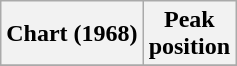<table class="wikitable plainrowheaders">
<tr>
<th>Chart (1968)</th>
<th>Peak<br>position</th>
</tr>
<tr>
</tr>
</table>
